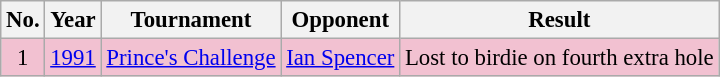<table class="wikitable" style="font-size:95%;">
<tr>
<th>No.</th>
<th>Year</th>
<th>Tournament</th>
<th>Opponent</th>
<th>Result</th>
</tr>
<tr style="background:#F2C1D1;">
<td align=center>1</td>
<td><a href='#'>1991</a></td>
<td><a href='#'>Prince's Challenge</a></td>
<td> <a href='#'>Ian Spencer</a></td>
<td>Lost to birdie on fourth extra hole</td>
</tr>
</table>
